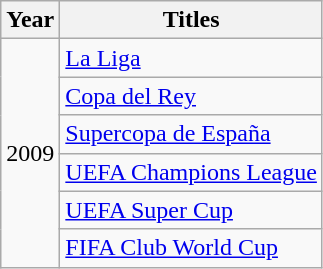<table class="wikitable">
<tr>
<th>Year</th>
<th>Titles</th>
</tr>
<tr>
<td rowspan="6">2009</td>
<td><a href='#'>La Liga</a></td>
</tr>
<tr>
<td><a href='#'>Copa del Rey</a></td>
</tr>
<tr>
<td><a href='#'>Supercopa de España</a></td>
</tr>
<tr>
<td><a href='#'>UEFA Champions League</a></td>
</tr>
<tr>
<td><a href='#'>UEFA Super Cup</a></td>
</tr>
<tr>
<td><a href='#'>FIFA Club World Cup</a></td>
</tr>
</table>
